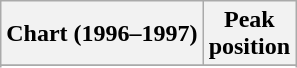<table class="wikitable sortable">
<tr>
<th align="left">Chart (1996–1997)</th>
<th align="center">Peak<br>position</th>
</tr>
<tr>
</tr>
<tr>
</tr>
</table>
